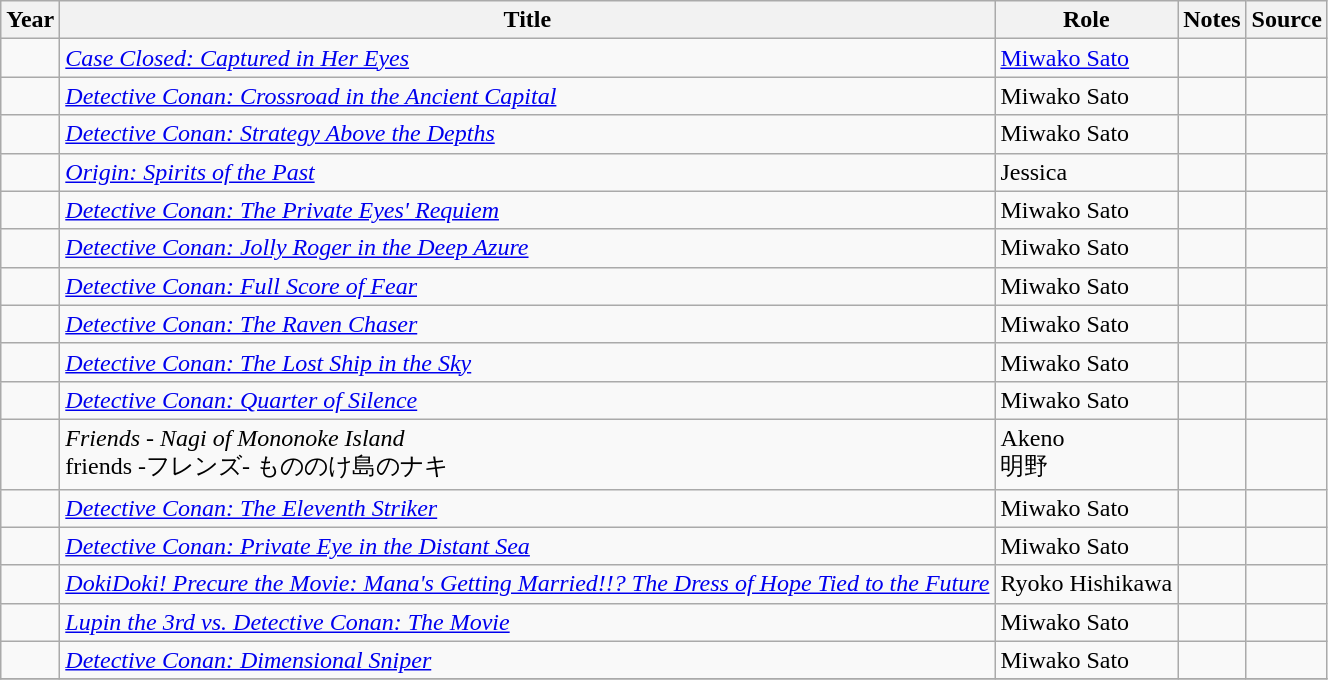<table class="wikitable sortable plainrowheaders">
<tr>
<th>Year</th>
<th>Title</th>
<th>Role</th>
<th class="unsortable">Notes</th>
<th class="unsortable">Source</th>
</tr>
<tr>
<td></td>
<td><em><a href='#'>Case Closed: Captured in Her Eyes</a></em></td>
<td><a href='#'>Miwako Sato</a></td>
<td></td>
<td></td>
</tr>
<tr>
<td></td>
<td><em><a href='#'>Detective Conan: Crossroad in the Ancient Capital</a></em></td>
<td>Miwako Sato</td>
<td></td>
<td></td>
</tr>
<tr>
<td></td>
<td><em><a href='#'>Detective Conan: Strategy Above the Depths</a></em></td>
<td>Miwako Sato</td>
<td></td>
<td></td>
</tr>
<tr>
<td></td>
<td><em><a href='#'>Origin: Spirits of the Past</a></em></td>
<td>Jessica</td>
<td></td>
<td></td>
</tr>
<tr>
<td></td>
<td><em><a href='#'>Detective Conan: The Private Eyes' Requiem</a></em></td>
<td>Miwako Sato</td>
<td></td>
<td></td>
</tr>
<tr>
<td></td>
<td><em><a href='#'>Detective Conan: Jolly Roger in the Deep Azure</a></em></td>
<td>Miwako Sato</td>
<td></td>
<td></td>
</tr>
<tr>
<td></td>
<td><em><a href='#'>Detective Conan: Full Score of Fear</a></em></td>
<td>Miwako Sato</td>
<td></td>
<td></td>
</tr>
<tr>
<td></td>
<td><em><a href='#'>Detective Conan: The Raven Chaser</a></em></td>
<td>Miwako Sato</td>
<td></td>
<td></td>
</tr>
<tr>
<td></td>
<td><em><a href='#'>Detective Conan: The Lost Ship in the Sky</a></em></td>
<td>Miwako Sato</td>
<td></td>
<td></td>
</tr>
<tr>
<td></td>
<td><em><a href='#'>Detective Conan: Quarter of Silence</a></em></td>
<td>Miwako Sato</td>
<td></td>
<td></td>
</tr>
<tr>
<td></td>
<td><em>Friends - Nagi of Mononoke Island</em><br>friends -フレンズ- もののけ島のナキ</td>
<td>Akeno<br>明野</td>
<td></td>
<td></td>
</tr>
<tr>
<td></td>
<td><em><a href='#'>Detective Conan: The Eleventh Striker</a></em></td>
<td>Miwako Sato</td>
<td></td>
<td></td>
</tr>
<tr>
<td></td>
<td><em><a href='#'>Detective Conan: Private Eye in the Distant Sea</a></em></td>
<td>Miwako Sato</td>
<td></td>
<td></td>
</tr>
<tr>
<td></td>
<td><em><a href='#'>DokiDoki! Precure the Movie: Mana's Getting Married!!? The Dress of Hope Tied to the Future</a></em></td>
<td>Ryoko Hishikawa</td>
<td></td>
<td></td>
</tr>
<tr>
<td></td>
<td><em><a href='#'>Lupin the 3rd vs. Detective Conan: The Movie</a></em></td>
<td>Miwako Sato</td>
<td></td>
<td></td>
</tr>
<tr>
<td></td>
<td><em><a href='#'>Detective Conan: Dimensional Sniper</a></em></td>
<td>Miwako Sato</td>
<td></td>
<td></td>
</tr>
<tr>
</tr>
</table>
